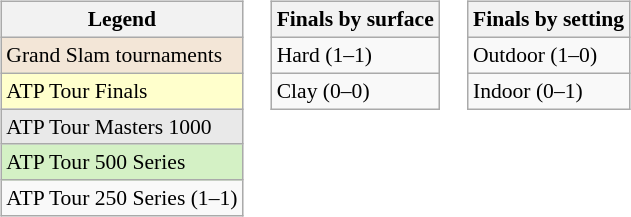<table>
<tr valign="top">
<td><br><table class="wikitable" style="font-size:90%;">
<tr>
<th>Legend</th>
</tr>
<tr style="background:#f3e6d7;">
<td>Grand Slam tournaments</td>
</tr>
<tr style="background:#ffc;">
<td>ATP Tour Finals</td>
</tr>
<tr style="background:#e9e9e9;">
<td>ATP Tour Masters 1000</td>
</tr>
<tr style="background:#d4f1c5;">
<td>ATP Tour 500 Series</td>
</tr>
<tr>
<td>ATP Tour 250 Series (1–1)</td>
</tr>
</table>
</td>
<td><br><table class="wikitable" style="font-size:90%;">
<tr>
<th>Finals by surface</th>
</tr>
<tr>
<td>Hard (1–1)</td>
</tr>
<tr>
<td>Clay (0–0)</td>
</tr>
</table>
</td>
<td><br><table class="wikitable" style="font-size:90%;">
<tr>
<th>Finals by setting</th>
</tr>
<tr>
<td>Outdoor (1–0)</td>
</tr>
<tr>
<td>Indoor (0–1)</td>
</tr>
</table>
</td>
</tr>
</table>
